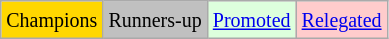<table class="wikitable">
<tr>
<td bgcolor=gold><small>Champions</small></td>
<td bgcolor=silver><small>Runners-up</small></td>
<td bgcolor="#DDFFDD"><small><a href='#'>Promoted</a></small></td>
<td bgcolor= "#FFCCCC"><small><a href='#'>Relegated</a></small></td>
</tr>
</table>
